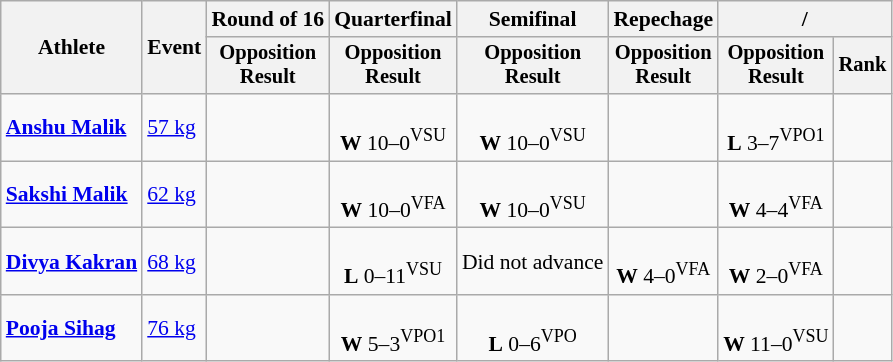<table class="wikitable" style="font-size:90%; text-align:center">
<tr>
<th rowspan=2>Athlete</th>
<th rowspan=2>Event</th>
<th>Round of 16</th>
<th>Quarterfinal</th>
<th>Semifinal</th>
<th>Repechage</th>
<th colspan=2> / </th>
</tr>
<tr style="font-size: 95%">
<th>Opposition<br>Result</th>
<th>Opposition<br>Result</th>
<th>Opposition<br>Result</th>
<th>Opposition<br>Result</th>
<th>Opposition<br>Result</th>
<th>Rank</th>
</tr>
<tr>
<td align=left><strong><a href='#'>Anshu Malik</a></strong></td>
<td align=left><a href='#'>57 kg</a></td>
<td></td>
<td><br><strong>W</strong> 10–0<sup>VSU</sup></td>
<td><br><strong>W</strong> 10–0<sup>VSU</sup></td>
<td></td>
<td><br><strong>L</strong> 3–7<sup>VPO1</sup></td>
<td></td>
</tr>
<tr>
<td align=left><strong><a href='#'>Sakshi Malik</a></strong></td>
<td align=left><a href='#'>62 kg</a></td>
<td></td>
<td><br><strong>W</strong> 10–0<sup>VFA</sup></td>
<td><br><strong>W</strong> 10–0<sup>VSU</sup></td>
<td></td>
<td><br><strong>W</strong> 4–4<sup>VFA</sup></td>
<td></td>
</tr>
<tr>
<td align=left><strong><a href='#'>Divya Kakran</a></strong></td>
<td align=left><a href='#'>68 kg</a></td>
<td></td>
<td><br><strong>L</strong> 0–11<sup>VSU</sup></td>
<td>Did not advance</td>
<td><br><strong>W</strong> 4–0<sup>VFA</sup></td>
<td><br><strong>W</strong> 2–0<sup>VFA</sup></td>
<td></td>
</tr>
<tr>
<td align=left><strong><a href='#'>Pooja Sihag</a></strong></td>
<td align=left><a href='#'>76 kg</a></td>
<td></td>
<td><br><strong>W</strong> 5–3<sup>VPO1</sup></td>
<td><br><strong>L</strong> 0–6<sup>VPO</sup></td>
<td></td>
<td><br><strong>W</strong> 11–0<sup>VSU</sup></td>
<td></td>
</tr>
</table>
